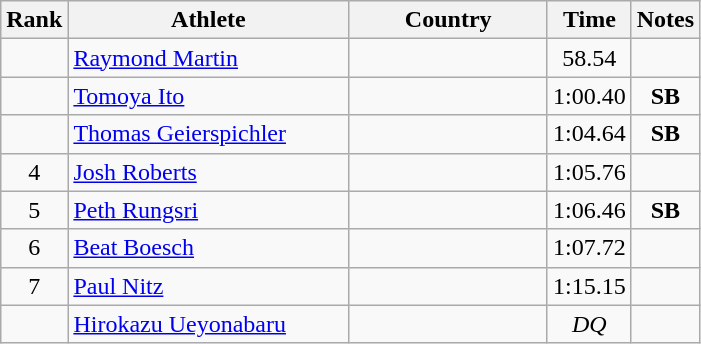<table class="wikitable sortable" style="text-align:center">
<tr>
<th>Rank</th>
<th style="width:180px">Athlete</th>
<th style="width:125px">Country</th>
<th>Time</th>
<th>Notes</th>
</tr>
<tr>
<td></td>
<td style="text-align:left;"><a href='#'>Raymond Martin</a></td>
<td style="text-align:left;"></td>
<td>58.54</td>
<td></td>
</tr>
<tr>
<td></td>
<td style="text-align:left;"><a href='#'>Tomoya Ito</a></td>
<td style="text-align:left;"></td>
<td>1:00.40</td>
<td><strong>SB</strong></td>
</tr>
<tr>
<td></td>
<td style="text-align:left;"><a href='#'>Thomas Geierspichler</a></td>
<td style="text-align:left;"></td>
<td>1:04.64</td>
<td><strong>SB</strong></td>
</tr>
<tr>
<td>4</td>
<td style="text-align:left;"><a href='#'>Josh Roberts</a></td>
<td style="text-align:left;"></td>
<td>1:05.76</td>
<td></td>
</tr>
<tr>
<td>5</td>
<td style="text-align:left;"><a href='#'>Peth Rungsri</a></td>
<td style="text-align:left;"></td>
<td>1:06.46</td>
<td><strong>SB</strong></td>
</tr>
<tr>
<td>6</td>
<td style="text-align:left;"><a href='#'>Beat Boesch</a></td>
<td style="text-align:left;"></td>
<td>1:07.72</td>
<td></td>
</tr>
<tr>
<td>7</td>
<td style="text-align:left;"><a href='#'>Paul Nitz</a></td>
<td style="text-align:left;"></td>
<td>1:15.15</td>
<td></td>
</tr>
<tr>
<td></td>
<td style="text-align:left;"><a href='#'>Hirokazu Ueyonabaru</a></td>
<td style="text-align:left;"></td>
<td><em>DQ</em></td>
<td></td>
</tr>
</table>
